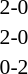<table style="width:50%;" cellspacing="1">
<tr>
<th width=15%></th>
<th width=10%></th>
<th width=15%></th>
</tr>
<tr>
</tr>
<tr style=font-size:90%>
<td align=right></td>
<td align=center>2-0</td>
<td></td>
</tr>
<tr style=font-size:90%>
<td align=right></td>
<td align=center>2-0</td>
<td></td>
</tr>
<tr style=font-size:90%>
<td align=right></td>
<td align=center>0-2</td>
<td></td>
</tr>
</table>
